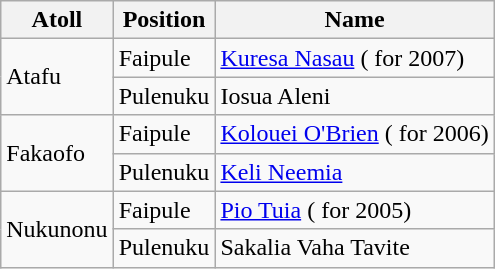<table class="wikitable">
<tr>
<th>Atoll</th>
<th>Position</th>
<th>Name</th>
</tr>
<tr>
<td rowspan=2>Atafu</td>
<td>Faipule</td>
<td><a href='#'>Kuresa Nasau</a> ( for 2007)</td>
</tr>
<tr>
<td>Pulenuku</td>
<td>Iosua Aleni</td>
</tr>
<tr>
<td rowspan=2>Fakaofo</td>
<td>Faipule</td>
<td><a href='#'>Kolouei O'Brien</a> ( for 2006)</td>
</tr>
<tr>
<td>Pulenuku</td>
<td><a href='#'>Keli Neemia</a></td>
</tr>
<tr>
<td rowspan=2>Nukunonu</td>
<td>Faipule</td>
<td><a href='#'>Pio Tuia</a> ( for 2005)</td>
</tr>
<tr>
<td>Pulenuku</td>
<td>Sakalia Vaha Tavite</td>
</tr>
</table>
